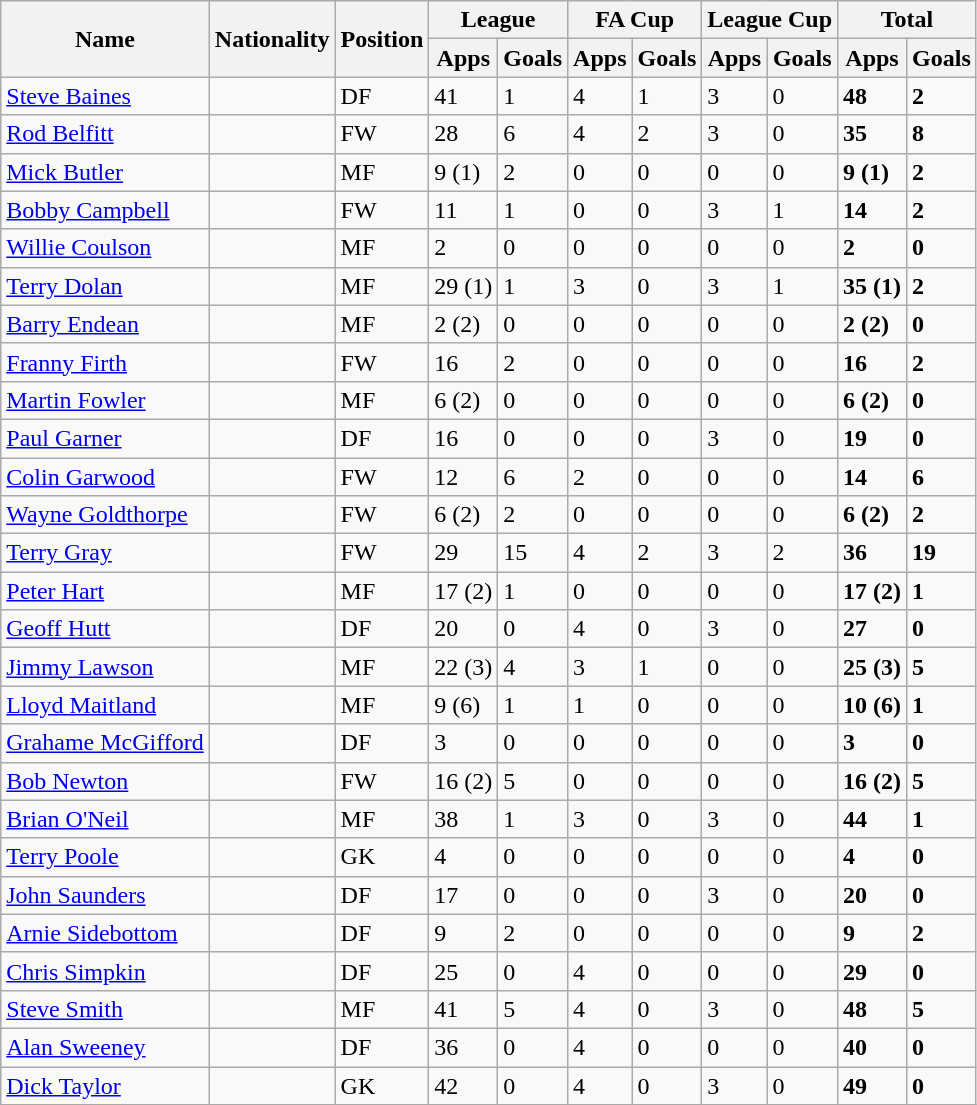<table class="wikitable sortable">
<tr>
<th scope=col rowspan=2>Name</th>
<th scope=col rowspan=2>Nationality</th>
<th scope=col rowspan=2>Position</th>
<th colspan=2>League</th>
<th colspan=2>FA Cup</th>
<th colspan=2>League Cup</th>
<th colspan=2>Total</th>
</tr>
<tr>
<th>Apps</th>
<th>Goals</th>
<th>Apps</th>
<th>Goals</th>
<th>Apps</th>
<th>Goals</th>
<th>Apps</th>
<th>Goals</th>
</tr>
<tr>
<td><a href='#'>Steve Baines</a></td>
<td></td>
<td>DF</td>
<td>41</td>
<td>1</td>
<td>4</td>
<td>1</td>
<td>3</td>
<td>0</td>
<td><strong>48</strong></td>
<td><strong>2</strong></td>
</tr>
<tr>
<td><a href='#'>Rod Belfitt</a></td>
<td></td>
<td>FW</td>
<td>28</td>
<td>6</td>
<td>4</td>
<td>2</td>
<td>3</td>
<td>0</td>
<td><strong>35</strong></td>
<td><strong>8</strong></td>
</tr>
<tr>
<td><a href='#'>Mick Butler</a></td>
<td></td>
<td>MF</td>
<td>9 (1)</td>
<td>2</td>
<td>0</td>
<td>0</td>
<td>0</td>
<td>0</td>
<td><strong>9 (1)</strong></td>
<td><strong>2</strong></td>
</tr>
<tr>
<td><a href='#'>Bobby Campbell</a></td>
<td></td>
<td>FW</td>
<td>11</td>
<td>1</td>
<td>0</td>
<td>0</td>
<td>3</td>
<td>1</td>
<td><strong>14</strong></td>
<td><strong>2</strong></td>
</tr>
<tr>
<td><a href='#'>Willie Coulson</a></td>
<td></td>
<td>MF</td>
<td>2</td>
<td>0</td>
<td>0</td>
<td>0</td>
<td>0</td>
<td>0</td>
<td><strong>2</strong></td>
<td><strong>0</strong></td>
</tr>
<tr>
<td><a href='#'>Terry Dolan</a></td>
<td></td>
<td>MF</td>
<td>29 (1)</td>
<td>1</td>
<td>3</td>
<td>0</td>
<td>3</td>
<td>1</td>
<td><strong>35 (1)</strong></td>
<td><strong>2</strong></td>
</tr>
<tr>
<td><a href='#'>Barry Endean</a></td>
<td></td>
<td>MF</td>
<td>2 (2)</td>
<td>0</td>
<td>0</td>
<td>0</td>
<td>0</td>
<td>0</td>
<td><strong>2 (2)</strong></td>
<td><strong>0</strong></td>
</tr>
<tr>
<td><a href='#'>Franny Firth</a></td>
<td></td>
<td>FW</td>
<td>16</td>
<td>2</td>
<td>0</td>
<td>0</td>
<td>0</td>
<td>0</td>
<td><strong>16</strong></td>
<td><strong>2</strong></td>
</tr>
<tr>
<td><a href='#'>Martin Fowler</a></td>
<td></td>
<td>MF</td>
<td>6 (2)</td>
<td>0</td>
<td>0</td>
<td>0</td>
<td>0</td>
<td>0</td>
<td><strong>6 (2)</strong></td>
<td><strong>0</strong></td>
</tr>
<tr>
<td><a href='#'>Paul Garner</a></td>
<td></td>
<td>DF</td>
<td>16</td>
<td>0</td>
<td>0</td>
<td>0</td>
<td>3</td>
<td>0</td>
<td><strong>19</strong></td>
<td><strong>0</strong></td>
</tr>
<tr>
<td><a href='#'>Colin Garwood</a></td>
<td></td>
<td>FW</td>
<td>12</td>
<td>6</td>
<td>2</td>
<td>0</td>
<td>0</td>
<td>0</td>
<td><strong>14</strong></td>
<td><strong>6</strong></td>
</tr>
<tr>
<td><a href='#'>Wayne Goldthorpe</a></td>
<td></td>
<td>FW</td>
<td>6 (2)</td>
<td>2</td>
<td>0</td>
<td>0</td>
<td>0</td>
<td>0</td>
<td><strong>6 (2)</strong></td>
<td><strong>2</strong></td>
</tr>
<tr>
<td><a href='#'>Terry Gray</a></td>
<td></td>
<td>FW</td>
<td>29</td>
<td>15</td>
<td>4</td>
<td>2</td>
<td>3</td>
<td>2</td>
<td><strong>36</strong></td>
<td><strong>19</strong></td>
</tr>
<tr>
<td><a href='#'>Peter Hart</a></td>
<td></td>
<td>MF</td>
<td>17 (2)</td>
<td>1</td>
<td>0</td>
<td>0</td>
<td>0</td>
<td>0</td>
<td><strong>17 (2)</strong></td>
<td><strong>1</strong></td>
</tr>
<tr>
<td><a href='#'>Geoff Hutt</a></td>
<td></td>
<td>DF</td>
<td>20</td>
<td>0</td>
<td>4</td>
<td>0</td>
<td>3</td>
<td>0</td>
<td><strong>27</strong></td>
<td><strong>0</strong></td>
</tr>
<tr>
<td><a href='#'>Jimmy Lawson</a></td>
<td></td>
<td>MF</td>
<td>22 (3)</td>
<td>4</td>
<td>3</td>
<td>1</td>
<td>0</td>
<td>0</td>
<td><strong>25 (3)</strong></td>
<td><strong>5</strong></td>
</tr>
<tr>
<td><a href='#'>Lloyd Maitland</a></td>
<td></td>
<td>MF</td>
<td>9 (6)</td>
<td>1</td>
<td>1</td>
<td>0</td>
<td>0</td>
<td>0</td>
<td><strong>10 (6)</strong></td>
<td><strong>1</strong></td>
</tr>
<tr>
<td><a href='#'>Grahame McGifford</a></td>
<td></td>
<td>DF</td>
<td>3</td>
<td>0</td>
<td>0</td>
<td>0</td>
<td>0</td>
<td>0</td>
<td><strong>3</strong></td>
<td><strong>0</strong></td>
</tr>
<tr>
<td><a href='#'>Bob Newton</a></td>
<td></td>
<td>FW</td>
<td>16 (2)</td>
<td>5</td>
<td>0</td>
<td>0</td>
<td>0</td>
<td>0</td>
<td><strong>16 (2)</strong></td>
<td><strong>5</strong></td>
</tr>
<tr>
<td><a href='#'>Brian O'Neil</a></td>
<td></td>
<td>MF</td>
<td>38</td>
<td>1</td>
<td>3</td>
<td>0</td>
<td>3</td>
<td>0</td>
<td><strong>44</strong></td>
<td><strong>1</strong></td>
</tr>
<tr>
<td><a href='#'>Terry Poole</a></td>
<td></td>
<td>GK</td>
<td>4</td>
<td>0</td>
<td>0</td>
<td>0</td>
<td>0</td>
<td>0</td>
<td><strong>4</strong></td>
<td><strong>0</strong></td>
</tr>
<tr>
<td><a href='#'>John Saunders</a></td>
<td></td>
<td>DF</td>
<td>17</td>
<td>0</td>
<td>0</td>
<td>0</td>
<td>3</td>
<td>0</td>
<td><strong>20</strong></td>
<td><strong>0</strong></td>
</tr>
<tr>
<td><a href='#'>Arnie Sidebottom</a></td>
<td></td>
<td>DF</td>
<td>9</td>
<td>2</td>
<td>0</td>
<td>0</td>
<td>0</td>
<td>0</td>
<td><strong>9</strong></td>
<td><strong>2</strong></td>
</tr>
<tr>
<td><a href='#'>Chris Simpkin</a></td>
<td></td>
<td>DF</td>
<td>25</td>
<td>0</td>
<td>4</td>
<td>0</td>
<td>0</td>
<td>0</td>
<td><strong>29</strong></td>
<td><strong>0</strong></td>
</tr>
<tr>
<td><a href='#'>Steve Smith</a></td>
<td></td>
<td>MF</td>
<td>41</td>
<td>5</td>
<td>4</td>
<td>0</td>
<td>3</td>
<td>0</td>
<td><strong>48</strong></td>
<td><strong>5</strong></td>
</tr>
<tr>
<td><a href='#'>Alan Sweeney</a></td>
<td></td>
<td>DF</td>
<td>36</td>
<td>0</td>
<td>4</td>
<td>0</td>
<td>0</td>
<td>0</td>
<td><strong>40</strong></td>
<td><strong>0</strong></td>
</tr>
<tr>
<td><a href='#'>Dick Taylor</a></td>
<td></td>
<td>GK</td>
<td>42</td>
<td>0</td>
<td>4</td>
<td>0</td>
<td>3</td>
<td>0</td>
<td><strong>49</strong></td>
<td><strong>0</strong></td>
</tr>
<tr>
</tr>
</table>
